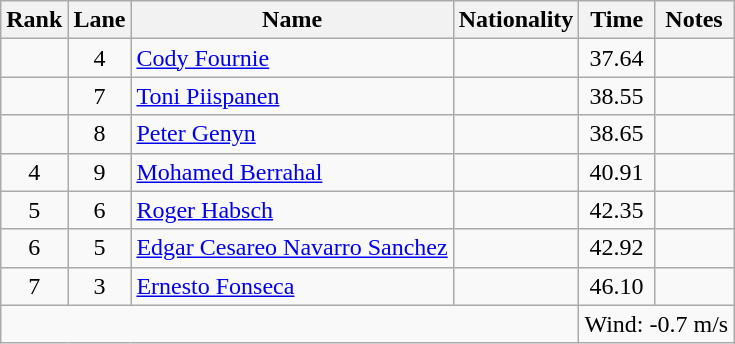<table class="wikitable sortable" style="text-align:center">
<tr>
<th>Rank</th>
<th>Lane</th>
<th>Name</th>
<th>Nationality</th>
<th>Time</th>
<th>Notes</th>
</tr>
<tr>
<td></td>
<td>4</td>
<td align="left"><a href='#'>Cody Fournie</a></td>
<td align="left"></td>
<td>37.64</td>
<td></td>
</tr>
<tr>
<td></td>
<td>7</td>
<td align="left"><a href='#'>Toni Piispanen</a></td>
<td align="left"></td>
<td>38.55</td>
<td></td>
</tr>
<tr>
<td></td>
<td>8</td>
<td align="left"><a href='#'>Peter Genyn</a></td>
<td align="left"></td>
<td>38.65</td>
<td></td>
</tr>
<tr>
<td>4</td>
<td>9</td>
<td align="left"><a href='#'>Mohamed Berrahal</a></td>
<td align="left"></td>
<td>40.91</td>
<td></td>
</tr>
<tr>
<td>5</td>
<td>6</td>
<td align="left"><a href='#'>Roger Habsch</a></td>
<td align="left"></td>
<td>42.35</td>
<td></td>
</tr>
<tr>
<td>6</td>
<td>5</td>
<td align="left"><a href='#'>Edgar Cesareo Navarro Sanchez</a></td>
<td align="left"></td>
<td>42.92</td>
<td></td>
</tr>
<tr>
<td>7</td>
<td>3</td>
<td align="left"><a href='#'>Ernesto Fonseca</a></td>
<td align="left"></td>
<td>46.10</td>
<td></td>
</tr>
<tr class="sortbottom">
<td colspan="4"></td>
<td colspan="2" style="text-align:left;">Wind: -0.7 m/s</td>
</tr>
</table>
